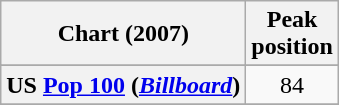<table class="wikitable sortable plainrowheaders" style="text-align:center">
<tr>
<th scope="col">Chart (2007)</th>
<th scope="col">Peak<br>position</th>
</tr>
<tr>
</tr>
<tr>
</tr>
<tr>
</tr>
<tr>
<th scope="row">US <a href='#'>Pop 100</a> (<a href='#'><em>Billboard</em></a>)</th>
<td>84</td>
</tr>
<tr>
</tr>
</table>
